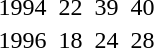<table>
<tr>
<td>1994</td>
<td></td>
<td>22</td>
<td></td>
<td>39</td>
<td></td>
<td>40</td>
</tr>
<tr>
<td>1996</td>
<td></td>
<td>18</td>
<td></td>
<td>24</td>
<td></td>
<td>28</td>
</tr>
</table>
